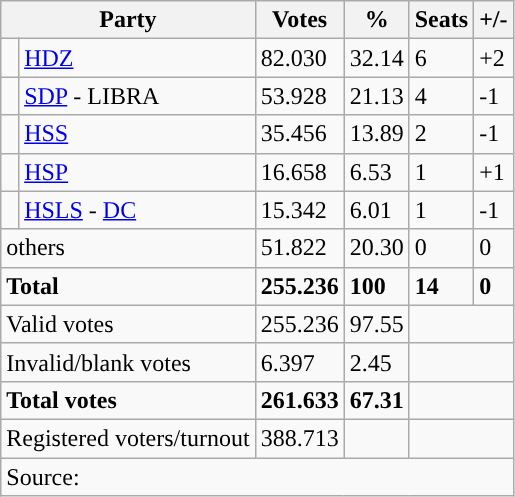<table class="wikitable" style="text-align: left;">
<tr>
<th colspan="2">Party</th>
<th>Votes</th>
<th>%</th>
<th>Seats</th>
<th>+/-</th>
</tr>
<tr>
<td style="background-color: "></td>
<td><a href='#'>HDZ</a></td>
<td>82.030</td>
<td>32.14</td>
<td>6</td>
<td>+2</td>
</tr>
<tr>
<td style="background-color: "></td>
<td><a href='#'>SDP</a> - LIBRA</td>
<td>53.928</td>
<td>21.13</td>
<td>4</td>
<td>-1</td>
</tr>
<tr>
<td style="background-color: "></td>
<td><a href='#'>HSS</a></td>
<td>35.456</td>
<td>13.89</td>
<td>2</td>
<td>-1</td>
</tr>
<tr>
<td style="background-color: "></td>
<td><a href='#'>HSP</a></td>
<td>16.658</td>
<td>6.53</td>
<td>1</td>
<td>+1</td>
</tr>
<tr>
<td style="background-color: "></td>
<td><a href='#'>HSLS</a> - <a href='#'>DC</a></td>
<td>15.342</td>
<td>6.01</td>
<td>1</td>
<td>-1</td>
</tr>
<tr>
<td colspan="2">others</td>
<td>51.822</td>
<td>20.30</td>
<td>0</td>
<td>0</td>
</tr>
<tr>
<td colspan="2"><strong>Total</strong></td>
<td><strong>255.236</strong></td>
<td><strong>100</strong></td>
<td><strong>14</strong></td>
<td><strong>0</strong></td>
</tr>
<tr>
<td colspan="2">Valid votes</td>
<td>255.236</td>
<td>97.55</td>
<td colspan="2"></td>
</tr>
<tr>
<td colspan="2">Invalid/blank votes</td>
<td>6.397</td>
<td>2.45</td>
<td colspan="2"></td>
</tr>
<tr>
<td colspan="2"><strong>Total votes</strong></td>
<td><strong>261.633</strong></td>
<td><strong>67.31</strong></td>
<td colspan="2"></td>
</tr>
<tr>
<td colspan="2">Registered voters/turnout</td>
<td votes14="5343">388.713</td>
<td></td>
<td colspan="2"></td>
</tr>
<tr>
<td colspan="6">Source: </td>
</tr>
</table>
